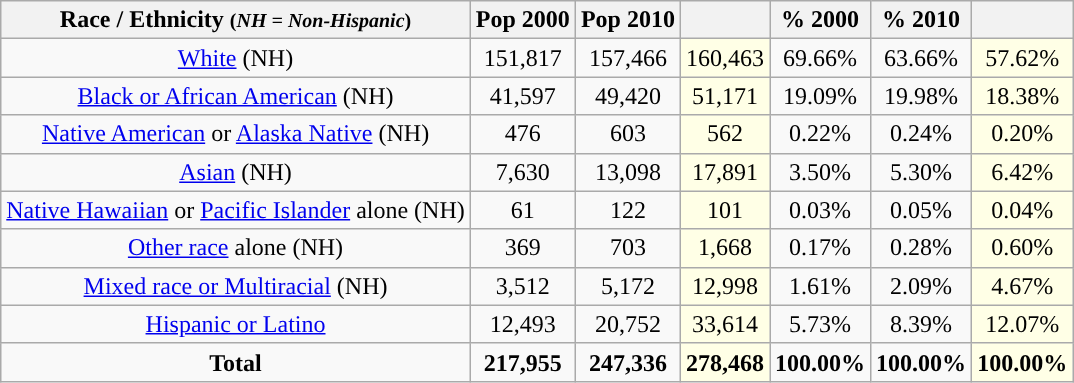<table class="wikitable" style="text-align:center;">
<tr>
<th>Race / Ethnicity <small>(<em>NH = Non-Hispanic</em>)</small></th>
<th>Pop 2000</th>
<th>Pop 2010</th>
<th></th>
<th>% 2000</th>
<th>% 2010</th>
<th></th>
</tr>
<tr>
<td><a href='#'>White</a> (NH)</td>
<td>151,817</td>
<td>157,466</td>
<td style='background: #ffffe6;'>160,463</td>
<td>69.66%</td>
<td>63.66%</td>
<td style='background: #ffffe6;'>57.62%</td>
</tr>
<tr>
<td><a href='#'>Black or African American</a> (NH)</td>
<td>41,597</td>
<td>49,420</td>
<td style='background: #ffffe6;'>51,171</td>
<td>19.09%</td>
<td>19.98%</td>
<td style='background: #ffffe6;'>18.38%</td>
</tr>
<tr>
<td><a href='#'>Native American</a> or <a href='#'>Alaska Native</a> (NH)</td>
<td>476</td>
<td>603</td>
<td style='background: #ffffe6;'>562</td>
<td>0.22%</td>
<td>0.24%</td>
<td style='background: #ffffe6;'>0.20%</td>
</tr>
<tr>
<td><a href='#'>Asian</a> (NH)</td>
<td>7,630</td>
<td>13,098</td>
<td style='background: #ffffe6;'>17,891</td>
<td>3.50%</td>
<td>5.30%</td>
<td style='background: #ffffe6;'>6.42%</td>
</tr>
<tr>
<td><a href='#'>Native Hawaiian</a> or <a href='#'>Pacific Islander</a> alone (NH)</td>
<td>61</td>
<td>122</td>
<td style='background: #ffffe6;'>101</td>
<td>0.03%</td>
<td>0.05%</td>
<td style='background: #ffffe6;'>0.04%</td>
</tr>
<tr>
<td><a href='#'>Other race</a> alone (NH)</td>
<td>369</td>
<td>703</td>
<td style='background: #ffffe6;'>1,668</td>
<td>0.17%</td>
<td>0.28%</td>
<td style='background: #ffffe6;'>0.60%</td>
</tr>
<tr>
<td><a href='#'>Mixed race or Multiracial</a> (NH)</td>
<td>3,512</td>
<td>5,172</td>
<td style='background: #ffffe6;'>12,998</td>
<td>1.61%</td>
<td>2.09%</td>
<td style='background: #ffffe6;'>4.67%</td>
</tr>
<tr>
<td><a href='#'>Hispanic or Latino</a></td>
<td>12,493</td>
<td>20,752</td>
<td style='background: #ffffe6;'>33,614</td>
<td>5.73%</td>
<td>8.39%</td>
<td style='background: #ffffe6;'>12.07%</td>
</tr>
<tr>
<td><strong>Total</strong></td>
<td><strong>217,955</strong></td>
<td><strong>247,336</strong></td>
<td style='background: #ffffe6;'><strong>278,468</strong></td>
<td><strong>100.00%</strong></td>
<td><strong>100.00%</strong></td>
<td style='background: #ffffe6;'><strong>100.00%</strong></td>
</tr>
</table>
